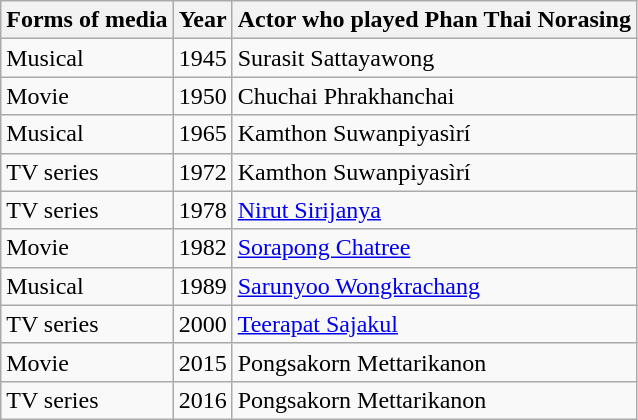<table class="wikitable">
<tr>
<th>Forms of media</th>
<th>Year</th>
<th>Actor who played Phan Thai Norasing</th>
</tr>
<tr>
<td>Musical</td>
<td>1945</td>
<td>Surasit Sattayawong</td>
</tr>
<tr>
<td>Movie</td>
<td>1950</td>
<td>Chuchai Phrakhanchai</td>
</tr>
<tr>
<td>Musical</td>
<td>1965</td>
<td>Kamthon Suwanpiyasìrí</td>
</tr>
<tr>
<td>TV series</td>
<td>1972</td>
<td>Kamthon Suwanpiyasìrí</td>
</tr>
<tr>
<td>TV series</td>
<td>1978</td>
<td><a href='#'>Nirut Sirijanya</a></td>
</tr>
<tr>
<td>Movie</td>
<td>1982</td>
<td><a href='#'>Sorapong Chatree</a></td>
</tr>
<tr>
<td>Musical</td>
<td>1989</td>
<td><a href='#'>Sarunyoo Wongkrachang</a></td>
</tr>
<tr>
<td>TV series</td>
<td>2000</td>
<td><a href='#'>Teerapat Sajakul</a></td>
</tr>
<tr>
<td>Movie</td>
<td>2015</td>
<td>Pongsakorn Mettarikanon</td>
</tr>
<tr>
<td>TV series</td>
<td>2016</td>
<td>Pongsakorn Mettarikanon</td>
</tr>
</table>
